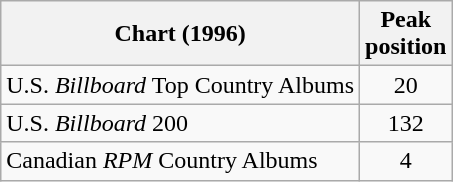<table class="wikitable">
<tr>
<th>Chart (1996)</th>
<th>Peak<br>position</th>
</tr>
<tr>
<td>U.S. <em>Billboard</em> Top Country Albums</td>
<td align="center">20</td>
</tr>
<tr>
<td>U.S. <em>Billboard</em> 200</td>
<td align="center">132</td>
</tr>
<tr>
<td>Canadian <em>RPM</em> Country Albums</td>
<td align="center">4</td>
</tr>
</table>
